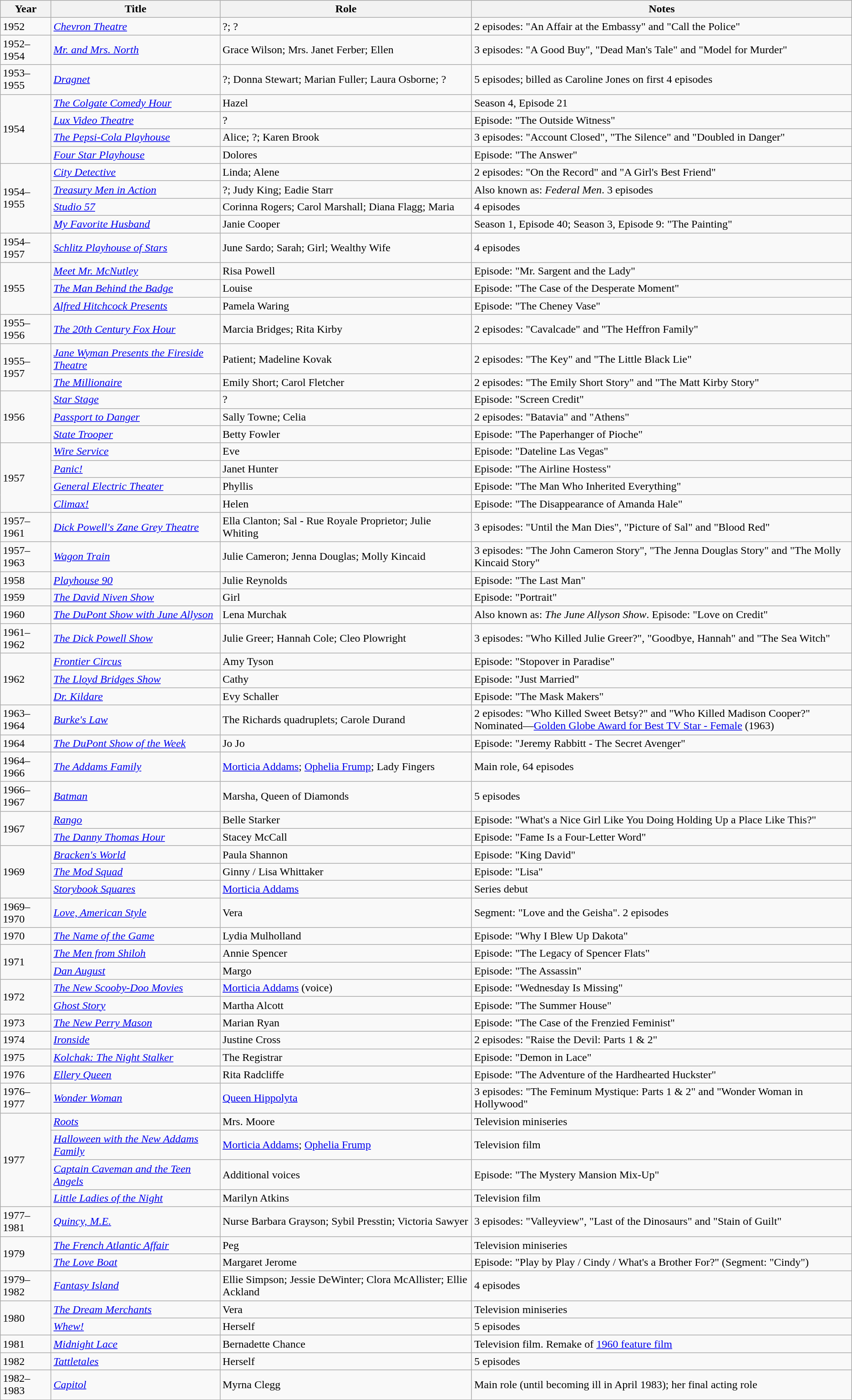<table class="wikitable">
<tr>
<th>Year</th>
<th>Title</th>
<th>Role</th>
<th>Notes</th>
</tr>
<tr>
<td>1952</td>
<td><em><a href='#'>Chevron Theatre</a></em></td>
<td>?; ?</td>
<td>2 episodes: "An Affair at the Embassy" and "Call the Police"</td>
</tr>
<tr>
<td>1952–1954</td>
<td><em><a href='#'>Mr. and Mrs. North</a></em></td>
<td>Grace Wilson; Mrs. Janet Ferber; Ellen</td>
<td>3 episodes: "A Good Buy", "Dead Man's Tale" and "Model for Murder"</td>
</tr>
<tr>
<td>1953–1955</td>
<td><em><a href='#'>Dragnet</a></em></td>
<td>?; Donna Stewart; Marian Fuller; Laura Osborne; ?</td>
<td>5 episodes; billed as Caroline Jones on first 4 episodes</td>
</tr>
<tr>
<td rowspan=4>1954</td>
<td><em><a href='#'>The Colgate Comedy Hour</a></em></td>
<td>Hazel</td>
<td>Season 4, Episode 21</td>
</tr>
<tr>
<td><em><a href='#'>Lux Video Theatre</a></em></td>
<td>?</td>
<td>Episode: "The Outside Witness"</td>
</tr>
<tr>
<td><em><a href='#'>The Pepsi-Cola Playhouse</a></em></td>
<td>Alice; ?; Karen Brook</td>
<td>3 episodes: "Account Closed", "The Silence" and "Doubled in Danger"</td>
</tr>
<tr>
<td><em><a href='#'>Four Star Playhouse</a></em></td>
<td>Dolores</td>
<td>Episode: "The Answer"</td>
</tr>
<tr>
<td rowspan=4>1954–1955</td>
<td><em><a href='#'>City Detective</a></em></td>
<td>Linda; Alene</td>
<td>2 episodes: "On the Record" and "A Girl's Best Friend"</td>
</tr>
<tr>
<td><em><a href='#'>Treasury Men in Action</a></em></td>
<td>?; Judy King; Eadie Starr</td>
<td>Also known as: <em>Federal Men</em>. 3 episodes</td>
</tr>
<tr>
<td><em><a href='#'>Studio 57</a></em></td>
<td>Corinna Rogers; Carol Marshall; Diana Flagg; Maria</td>
<td>4 episodes</td>
</tr>
<tr>
<td><em><a href='#'>My Favorite Husband</a></em></td>
<td>Janie Cooper</td>
<td>Season 1, Episode 40; Season 3, Episode 9: "The Painting"</td>
</tr>
<tr>
<td>1954–1957</td>
<td><em><a href='#'>Schlitz Playhouse of Stars</a></em></td>
<td>June Sardo; Sarah; Girl; Wealthy Wife</td>
<td>4 episodes</td>
</tr>
<tr>
<td rowspan=3>1955</td>
<td><em><a href='#'>Meet Mr. McNutley</a></em></td>
<td>Risa Powell</td>
<td>Episode: "Mr. Sargent and the Lady"</td>
</tr>
<tr>
<td><em><a href='#'>The Man Behind the Badge</a></em></td>
<td>Louise</td>
<td>Episode: "The Case of the Desperate Moment"</td>
</tr>
<tr>
<td><em><a href='#'>Alfred Hitchcock Presents</a></em></td>
<td>Pamela Waring</td>
<td>Episode: "The Cheney Vase"</td>
</tr>
<tr>
<td>1955–1956</td>
<td><em><a href='#'>The 20th Century Fox Hour</a></em></td>
<td>Marcia Bridges; Rita Kirby</td>
<td>2 episodes: "Cavalcade" and "The Heffron Family"</td>
</tr>
<tr>
<td rowspan=2>1955–1957</td>
<td><em><a href='#'>Jane Wyman Presents the Fireside Theatre</a></em></td>
<td>Patient; Madeline Kovak</td>
<td>2 episodes: "The Key" and "The Little Black Lie"</td>
</tr>
<tr>
<td><em><a href='#'>The Millionaire</a></em></td>
<td>Emily Short; Carol Fletcher</td>
<td>2 episodes: "The Emily Short Story" and "The Matt Kirby Story"</td>
</tr>
<tr>
<td rowspan=3>1956</td>
<td><em><a href='#'>Star Stage</a></em></td>
<td>?</td>
<td>Episode: "Screen Credit"</td>
</tr>
<tr>
<td><em><a href='#'>Passport to Danger</a></em></td>
<td>Sally Towne; Celia</td>
<td>2 episodes: "Batavia" and "Athens"</td>
</tr>
<tr>
<td><em><a href='#'>State Trooper</a></em></td>
<td>Betty Fowler</td>
<td>Episode: "The Paperhanger of Pioche"</td>
</tr>
<tr>
<td rowspan=4>1957</td>
<td><em><a href='#'>Wire Service</a></em></td>
<td>Eve</td>
<td>Episode: "Dateline Las Vegas"</td>
</tr>
<tr>
<td><em><a href='#'>Panic!</a></em></td>
<td>Janet Hunter</td>
<td>Episode: "The Airline Hostess"</td>
</tr>
<tr>
<td><em><a href='#'>General Electric Theater</a></em></td>
<td>Phyllis</td>
<td>Episode: "The Man Who Inherited Everything"</td>
</tr>
<tr>
<td><em><a href='#'>Climax!</a></em></td>
<td>Helen</td>
<td>Episode: "The Disappearance of Amanda Hale"</td>
</tr>
<tr>
<td>1957–1961</td>
<td><em><a href='#'>Dick Powell's Zane Grey Theatre</a></em></td>
<td>Ella Clanton; Sal - Rue Royale Proprietor; Julie Whiting</td>
<td>3 episodes: "Until the Man Dies", "Picture of Sal" and "Blood Red"</td>
</tr>
<tr>
<td>1957–1963</td>
<td><em><a href='#'>Wagon Train</a></em></td>
<td>Julie Cameron; Jenna Douglas; Molly Kincaid</td>
<td>3 episodes: "The John Cameron Story", "The Jenna Douglas Story" and "The Molly Kincaid Story"</td>
</tr>
<tr>
<td>1958</td>
<td><em><a href='#'>Playhouse 90</a></em></td>
<td>Julie Reynolds</td>
<td>Episode: "The Last Man"</td>
</tr>
<tr>
<td>1959</td>
<td><em><a href='#'>The David Niven Show</a></em></td>
<td>Girl</td>
<td>Episode: "Portrait"</td>
</tr>
<tr>
<td>1960</td>
<td><em><a href='#'>The DuPont Show with June Allyson</a></em></td>
<td>Lena Murchak</td>
<td>Also known as: <em>The June Allyson Show</em>. Episode: "Love on Credit"</td>
</tr>
<tr>
<td>1961–1962</td>
<td><em><a href='#'>The Dick Powell Show</a></em></td>
<td>Julie Greer; Hannah Cole; Cleo Plowright</td>
<td>3 episodes: "Who Killed Julie Greer?", "Goodbye, Hannah" and "The Sea Witch"</td>
</tr>
<tr>
<td rowspan=3>1962</td>
<td><em><a href='#'>Frontier Circus</a></em></td>
<td>Amy Tyson</td>
<td>Episode: "Stopover in Paradise"</td>
</tr>
<tr>
<td><em><a href='#'>The Lloyd Bridges Show</a></em></td>
<td>Cathy</td>
<td>Episode: "Just Married"</td>
</tr>
<tr>
<td><em><a href='#'>Dr. Kildare</a></em></td>
<td>Evy Schaller</td>
<td>Episode: "The Mask Makers"</td>
</tr>
<tr>
<td>1963–1964</td>
<td><em><a href='#'>Burke's Law</a></em></td>
<td>The Richards quadruplets; Carole Durand</td>
<td>2 episodes: "Who Killed Sweet Betsy?" and "Who Killed Madison Cooper?"<br>Nominated—<a href='#'>Golden Globe Award for Best TV Star - Female</a> (1963)</td>
</tr>
<tr>
<td>1964</td>
<td><em><a href='#'>The DuPont Show of the Week</a></em></td>
<td>Jo Jo</td>
<td>Episode: "Jeremy Rabbitt - The Secret Avenger"</td>
</tr>
<tr>
<td>1964–1966</td>
<td><em><a href='#'>The Addams Family</a></em></td>
<td><a href='#'>Morticia Addams</a>; <a href='#'>Ophelia Frump</a>; Lady Fingers</td>
<td>Main role, 64 episodes</td>
</tr>
<tr>
<td>1966–1967</td>
<td><em><a href='#'>Batman</a></em></td>
<td>Marsha, Queen of Diamonds</td>
<td>5 episodes</td>
</tr>
<tr>
<td rowspan=2>1967</td>
<td><em><a href='#'>Rango</a></em></td>
<td>Belle Starker</td>
<td>Episode: "What's a Nice Girl Like You Doing Holding Up a Place Like This?"</td>
</tr>
<tr>
<td><em><a href='#'>The Danny Thomas Hour</a></em></td>
<td>Stacey McCall</td>
<td>Episode: "Fame Is a Four-Letter Word"</td>
</tr>
<tr>
<td rowspan=3>1969</td>
<td><em><a href='#'>Bracken's World</a></em></td>
<td>Paula Shannon</td>
<td>Episode: "King David"</td>
</tr>
<tr>
<td><em><a href='#'>The Mod Squad</a></em></td>
<td>Ginny / Lisa Whittaker</td>
<td>Episode: "Lisa"</td>
</tr>
<tr>
<td><em><a href='#'>Storybook Squares</a></em></td>
<td><a href='#'>Morticia Addams</a></td>
<td>Series debut</td>
</tr>
<tr>
<td>1969–1970</td>
<td><em><a href='#'>Love, American Style</a></em></td>
<td>Vera</td>
<td>Segment: "Love and the Geisha". 2 episodes</td>
</tr>
<tr>
<td>1970</td>
<td><em><a href='#'>The Name of the Game</a></em></td>
<td>Lydia Mulholland</td>
<td>Episode: "Why I Blew Up Dakota"</td>
</tr>
<tr>
<td rowspan=2>1971</td>
<td><em><a href='#'>The Men from Shiloh</a></em></td>
<td>Annie Spencer</td>
<td>Episode: "The Legacy of Spencer Flats"</td>
</tr>
<tr>
<td><em><a href='#'>Dan August</a></em></td>
<td>Margo</td>
<td>Episode: "The Assassin"</td>
</tr>
<tr>
<td rowspan=2>1972</td>
<td><em><a href='#'>The New Scooby-Doo Movies</a></em></td>
<td><a href='#'>Morticia Addams</a> (voice)</td>
<td>Episode: "Wednesday Is Missing"</td>
</tr>
<tr>
<td><em><a href='#'>Ghost Story</a></em></td>
<td>Martha Alcott</td>
<td>Episode: "The Summer House"</td>
</tr>
<tr>
<td>1973</td>
<td><em><a href='#'>The New Perry Mason</a></em></td>
<td>Marian Ryan</td>
<td>Episode: "The Case of the Frenzied Feminist"</td>
</tr>
<tr>
<td>1974</td>
<td><em><a href='#'>Ironside</a></em></td>
<td>Justine Cross</td>
<td>2 episodes: "Raise the Devil: Parts 1 & 2"</td>
</tr>
<tr>
<td>1975</td>
<td><em><a href='#'>Kolchak: The Night Stalker</a></em></td>
<td>The Registrar</td>
<td>Episode: "Demon in Lace"</td>
</tr>
<tr>
<td>1976</td>
<td><em><a href='#'>Ellery Queen</a></em></td>
<td>Rita Radcliffe</td>
<td>Episode: "The Adventure of the Hardhearted Huckster"</td>
</tr>
<tr>
<td>1976–1977</td>
<td><em><a href='#'>Wonder Woman</a></em></td>
<td><a href='#'>Queen Hippolyta</a></td>
<td>3 episodes: "The Feminum Mystique: Parts 1 & 2" and "Wonder Woman in Hollywood"</td>
</tr>
<tr>
<td rowspan=4>1977</td>
<td><em><a href='#'>Roots</a></em></td>
<td>Mrs. Moore</td>
<td>Television miniseries</td>
</tr>
<tr>
<td><em><a href='#'>Halloween with the New Addams Family</a></em></td>
<td><a href='#'>Morticia Addams</a>; <a href='#'>Ophelia Frump</a></td>
<td>Television film</td>
</tr>
<tr>
<td><em><a href='#'>Captain Caveman and the Teen Angels</a></em></td>
<td>Additional voices</td>
<td>Episode: "The Mystery Mansion Mix-Up"</td>
</tr>
<tr>
<td><em><a href='#'>Little Ladies of the Night</a></em></td>
<td>Marilyn Atkins</td>
<td>Television film</td>
</tr>
<tr>
<td>1977–1981</td>
<td><em><a href='#'>Quincy, M.E.</a></em></td>
<td>Nurse Barbara Grayson; Sybil Presstin; Victoria Sawyer</td>
<td>3 episodes: "Valleyview", "Last of the Dinosaurs" and "Stain of Guilt"</td>
</tr>
<tr>
<td rowspan=2>1979</td>
<td><em><a href='#'>The French Atlantic Affair</a></em></td>
<td>Peg</td>
<td>Television miniseries</td>
</tr>
<tr>
<td><em><a href='#'>The Love Boat</a></em></td>
<td>Margaret Jerome</td>
<td>Episode: "Play by Play / Cindy / What's a Brother For?" (Segment: "Cindy")</td>
</tr>
<tr>
<td>1979–1982</td>
<td><em><a href='#'>Fantasy Island</a></em></td>
<td>Ellie Simpson; Jessie DeWinter; Clora McAllister; Ellie Ackland</td>
<td>4 episodes</td>
</tr>
<tr>
<td rowspan=2>1980</td>
<td><em><a href='#'>The Dream Merchants</a></em></td>
<td>Vera</td>
<td>Television miniseries</td>
</tr>
<tr>
<td><em><a href='#'>Whew!</a></em></td>
<td>Herself</td>
<td>5 episodes</td>
</tr>
<tr>
<td>1981</td>
<td><em><a href='#'>Midnight Lace</a></em></td>
<td>Bernadette Chance</td>
<td>Television film. Remake of <a href='#'>1960 feature film</a></td>
</tr>
<tr>
<td>1982</td>
<td><em><a href='#'>Tattletales</a></em></td>
<td>Herself</td>
<td>5 episodes</td>
</tr>
<tr>
<td>1982–1983</td>
<td><em><a href='#'>Capitol</a></em></td>
<td>Myrna Clegg</td>
<td>Main role (until becoming ill in April 1983); her final acting role</td>
</tr>
</table>
